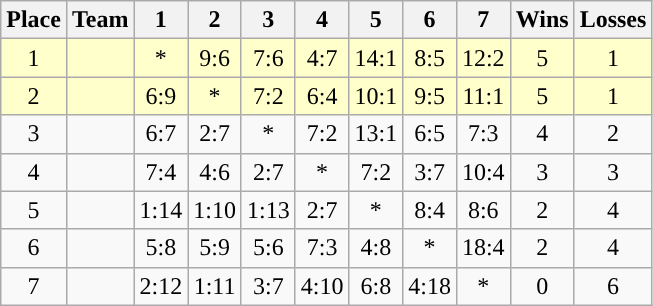<table class="wikitable" style="text-align:center;">
<tr>
<th>Place</th>
<th>Team</th>
<th width="25">1</th>
<th width="25">2</th>
<th width="25">3</th>
<th width="25">4</th>
<th width="25">5</th>
<th width="25">6</th>
<th width="25">7</th>
<th>Wins</th>
<th>Losses</th>
</tr>
<tr bgcolor=#ffc>
<td>1</td>
<td align=left></td>
<td>*</td>
<td>9:6</td>
<td>7:6</td>
<td>4:7</td>
<td>14:1</td>
<td>8:5</td>
<td>12:2</td>
<td>5</td>
<td>1</td>
</tr>
<tr bgcolor=#ffc>
<td>2</td>
<td align=left></td>
<td>6:9</td>
<td>*</td>
<td>7:2</td>
<td>6:4</td>
<td>10:1</td>
<td>9:5</td>
<td>11:1</td>
<td>5</td>
<td>1</td>
</tr>
<tr>
<td>3</td>
<td align=left></td>
<td>6:7</td>
<td>2:7</td>
<td>*</td>
<td>7:2</td>
<td>13:1</td>
<td>6:5</td>
<td>7:3</td>
<td>4</td>
<td>2</td>
</tr>
<tr>
<td>4</td>
<td align=left></td>
<td>7:4</td>
<td>4:6</td>
<td>2:7</td>
<td>*</td>
<td>7:2</td>
<td>3:7</td>
<td>10:4</td>
<td>3</td>
<td>3</td>
</tr>
<tr>
<td>5</td>
<td align=left></td>
<td>1:14</td>
<td>1:10</td>
<td>1:13</td>
<td>2:7</td>
<td>*</td>
<td>8:4</td>
<td>8:6</td>
<td>2</td>
<td>4</td>
</tr>
<tr>
<td>6</td>
<td align=left></td>
<td>5:8</td>
<td>5:9</td>
<td>5:6</td>
<td>7:3</td>
<td>4:8</td>
<td>*</td>
<td>18:4</td>
<td>2</td>
<td>4</td>
</tr>
<tr>
<td>7</td>
<td align=left></td>
<td>2:12</td>
<td>1:11</td>
<td>3:7</td>
<td>4:10</td>
<td>6:8</td>
<td>4:18</td>
<td>*</td>
<td>0</td>
<td>6</td>
</tr>
</table>
